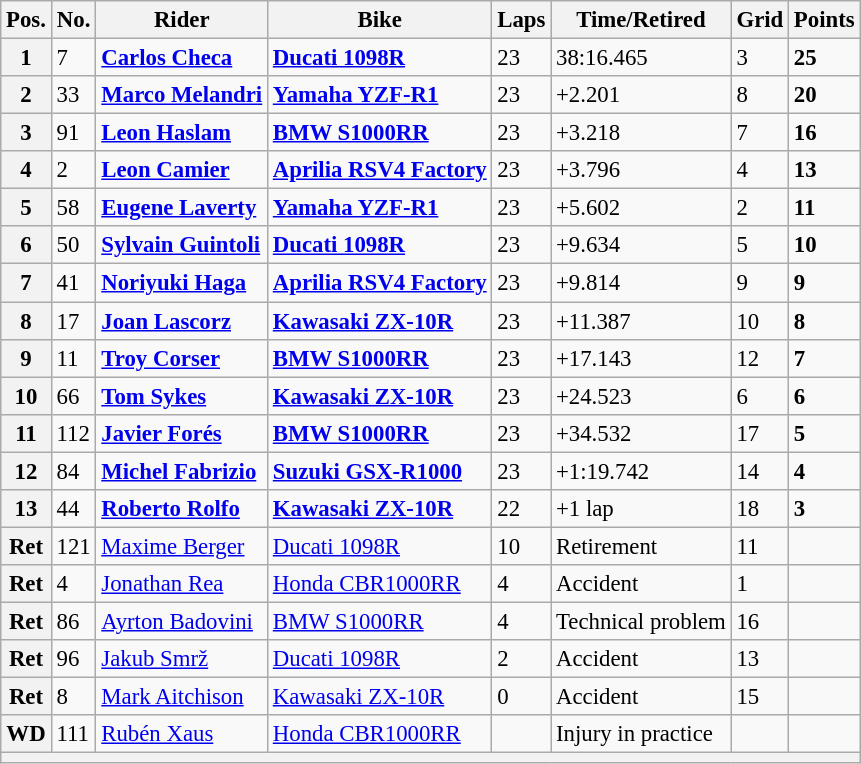<table class="wikitable" style="font-size: 95%;">
<tr>
<th>Pos.</th>
<th>No.</th>
<th>Rider</th>
<th>Bike</th>
<th>Laps</th>
<th>Time/Retired</th>
<th>Grid</th>
<th>Points</th>
</tr>
<tr>
<th>1</th>
<td>7</td>
<td> <strong><a href='#'>Carlos Checa</a></strong></td>
<td><strong><a href='#'>Ducati 1098R</a></strong></td>
<td>23</td>
<td>38:16.465</td>
<td>3</td>
<td><strong>25</strong></td>
</tr>
<tr>
<th>2</th>
<td>33</td>
<td> <strong><a href='#'>Marco Melandri</a></strong></td>
<td><strong><a href='#'>Yamaha YZF-R1</a></strong></td>
<td>23</td>
<td>+2.201</td>
<td>8</td>
<td><strong>20</strong></td>
</tr>
<tr>
<th>3</th>
<td>91</td>
<td> <strong><a href='#'>Leon Haslam</a></strong></td>
<td><strong><a href='#'>BMW S1000RR</a></strong></td>
<td>23</td>
<td>+3.218</td>
<td>7</td>
<td><strong>16</strong></td>
</tr>
<tr>
<th>4</th>
<td>2</td>
<td> <strong><a href='#'>Leon Camier</a></strong></td>
<td><strong><a href='#'>Aprilia RSV4 Factory</a></strong></td>
<td>23</td>
<td>+3.796</td>
<td>4</td>
<td><strong>13</strong></td>
</tr>
<tr>
<th>5</th>
<td>58</td>
<td> <strong><a href='#'>Eugene Laverty</a></strong></td>
<td><strong><a href='#'>Yamaha YZF-R1</a></strong></td>
<td>23</td>
<td>+5.602</td>
<td>2</td>
<td><strong>11</strong></td>
</tr>
<tr>
<th>6</th>
<td>50</td>
<td> <strong><a href='#'>Sylvain Guintoli</a></strong></td>
<td><strong><a href='#'>Ducati 1098R</a></strong></td>
<td>23</td>
<td>+9.634</td>
<td>5</td>
<td><strong>10</strong></td>
</tr>
<tr>
<th>7</th>
<td>41</td>
<td> <strong><a href='#'>Noriyuki Haga</a></strong></td>
<td><strong><a href='#'>Aprilia RSV4 Factory</a></strong></td>
<td>23</td>
<td>+9.814</td>
<td>9</td>
<td><strong>9</strong></td>
</tr>
<tr>
<th>8</th>
<td>17</td>
<td> <strong><a href='#'>Joan Lascorz</a></strong></td>
<td><strong><a href='#'>Kawasaki ZX-10R</a></strong></td>
<td>23</td>
<td>+11.387</td>
<td>10</td>
<td><strong>8</strong></td>
</tr>
<tr>
<th>9</th>
<td>11</td>
<td> <strong><a href='#'>Troy Corser</a></strong></td>
<td><strong><a href='#'>BMW S1000RR</a></strong></td>
<td>23</td>
<td>+17.143</td>
<td>12</td>
<td><strong>7</strong></td>
</tr>
<tr>
<th>10</th>
<td>66</td>
<td> <strong><a href='#'>Tom Sykes</a></strong></td>
<td><strong><a href='#'>Kawasaki ZX-10R</a></strong></td>
<td>23</td>
<td>+24.523</td>
<td>6</td>
<td><strong>6</strong></td>
</tr>
<tr>
<th>11</th>
<td>112</td>
<td> <strong><a href='#'>Javier Forés</a></strong></td>
<td><strong><a href='#'>BMW S1000RR</a></strong></td>
<td>23</td>
<td>+34.532</td>
<td>17</td>
<td><strong>5</strong></td>
</tr>
<tr>
<th>12</th>
<td>84</td>
<td> <strong><a href='#'>Michel Fabrizio</a></strong></td>
<td><strong><a href='#'>Suzuki GSX-R1000</a></strong></td>
<td>23</td>
<td>+1:19.742</td>
<td>14</td>
<td><strong>4</strong></td>
</tr>
<tr>
<th>13</th>
<td>44</td>
<td> <strong><a href='#'>Roberto Rolfo</a></strong></td>
<td><strong><a href='#'>Kawasaki ZX-10R</a></strong></td>
<td>22</td>
<td>+1 lap</td>
<td>18</td>
<td><strong>3</strong></td>
</tr>
<tr>
<th>Ret</th>
<td>121</td>
<td> <a href='#'>Maxime Berger</a></td>
<td><a href='#'>Ducati 1098R</a></td>
<td>10</td>
<td>Retirement</td>
<td>11</td>
<td></td>
</tr>
<tr>
<th>Ret</th>
<td>4</td>
<td> <a href='#'>Jonathan Rea</a></td>
<td><a href='#'>Honda CBR1000RR</a></td>
<td>4</td>
<td>Accident</td>
<td>1</td>
<td></td>
</tr>
<tr>
<th>Ret</th>
<td>86</td>
<td> <a href='#'>Ayrton Badovini</a></td>
<td><a href='#'>BMW S1000RR</a></td>
<td>4</td>
<td>Technical problem</td>
<td>16</td>
<td></td>
</tr>
<tr>
<th>Ret</th>
<td>96</td>
<td> <a href='#'>Jakub Smrž</a></td>
<td><a href='#'>Ducati 1098R</a></td>
<td>2</td>
<td>Accident</td>
<td>13</td>
<td></td>
</tr>
<tr>
<th>Ret</th>
<td>8</td>
<td> <a href='#'>Mark Aitchison</a></td>
<td><a href='#'>Kawasaki ZX-10R</a></td>
<td>0</td>
<td>Accident</td>
<td>15</td>
<td></td>
</tr>
<tr>
<th>WD</th>
<td>111</td>
<td> <a href='#'>Rubén Xaus</a></td>
<td><a href='#'>Honda CBR1000RR</a></td>
<td></td>
<td>Injury in practice</td>
<td></td>
<td></td>
</tr>
<tr>
<th colspan=8></th>
</tr>
</table>
